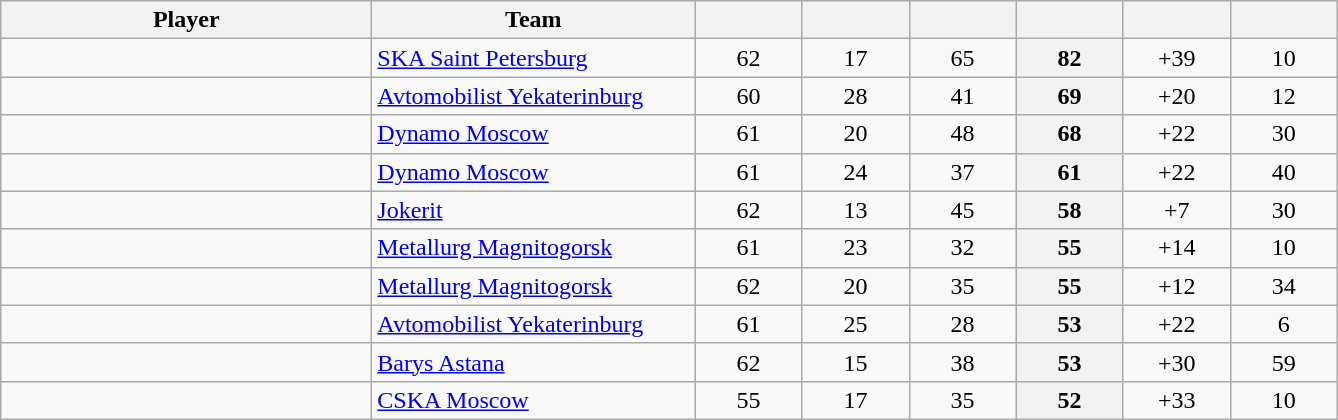<table class="wikitable sortable" style="text-align: center">
<tr>
<th style="width: 15em;">Player</th>
<th style="width: 13em;">Team</th>
<th style="width: 4em;"></th>
<th style="width: 4em;"></th>
<th style="width: 4em;"></th>
<th style="width: 4em;"></th>
<th style="width: 4em;"></th>
<th style="width: 4em;"></th>
</tr>
<tr>
<td style="text-align:left;"> </td>
<td style="text-align:left;"><a href='#'>SKA Saint Petersburg</a></td>
<td>62</td>
<td>17</td>
<td>65</td>
<th>82</th>
<td>+39</td>
<td>10</td>
</tr>
<tr>
<td style="text-align:left;"> </td>
<td style="text-align:left;"><a href='#'>Avtomobilist Yekaterinburg</a></td>
<td>60</td>
<td>28</td>
<td>41</td>
<th>69</th>
<td>+20</td>
<td>12</td>
</tr>
<tr>
<td style="text-align:left;"> </td>
<td style="text-align:left;"><a href='#'>Dynamo Moscow</a></td>
<td>61</td>
<td>20</td>
<td>48</td>
<th>68</th>
<td>+22</td>
<td>30</td>
</tr>
<tr>
<td style="text-align:left;"> </td>
<td style="text-align:left;"><a href='#'>Dynamo Moscow</a></td>
<td>61</td>
<td>24</td>
<td>37</td>
<th>61</th>
<td>+22</td>
<td>40</td>
</tr>
<tr>
<td style="text-align:left;"> </td>
<td style="text-align:left;"><a href='#'>Jokerit</a></td>
<td>62</td>
<td>13</td>
<td>45</td>
<th>58</th>
<td>+7</td>
<td>30</td>
</tr>
<tr>
<td style="text-align:left;"> </td>
<td style="text-align:left;"><a href='#'>Metallurg Magnitogorsk</a></td>
<td>61</td>
<td>23</td>
<td>32</td>
<th>55</th>
<td>+14</td>
<td>10</td>
</tr>
<tr>
<td style="text-align:left;"> </td>
<td style="text-align:left;"><a href='#'>Metallurg Magnitogorsk</a></td>
<td>62</td>
<td>20</td>
<td>35</td>
<th>55</th>
<td>+12</td>
<td>34</td>
</tr>
<tr>
<td style="text-align:left;"> </td>
<td style="text-align:left;"><a href='#'>Avtomobilist Yekaterinburg</a></td>
<td>61</td>
<td>25</td>
<td>28</td>
<th>53</th>
<td>+22</td>
<td>6</td>
</tr>
<tr>
<td style="text-align:left;"> </td>
<td style="text-align:left;"><a href='#'>Barys Astana</a></td>
<td>62</td>
<td>15</td>
<td>38</td>
<th>53</th>
<td>+30</td>
<td>59</td>
</tr>
<tr>
<td style="text-align:left;"> </td>
<td style="text-align:left;"><a href='#'>CSKA Moscow</a></td>
<td>55</td>
<td>17</td>
<td>35</td>
<th>52</th>
<td>+33</td>
<td>10</td>
</tr>
</table>
